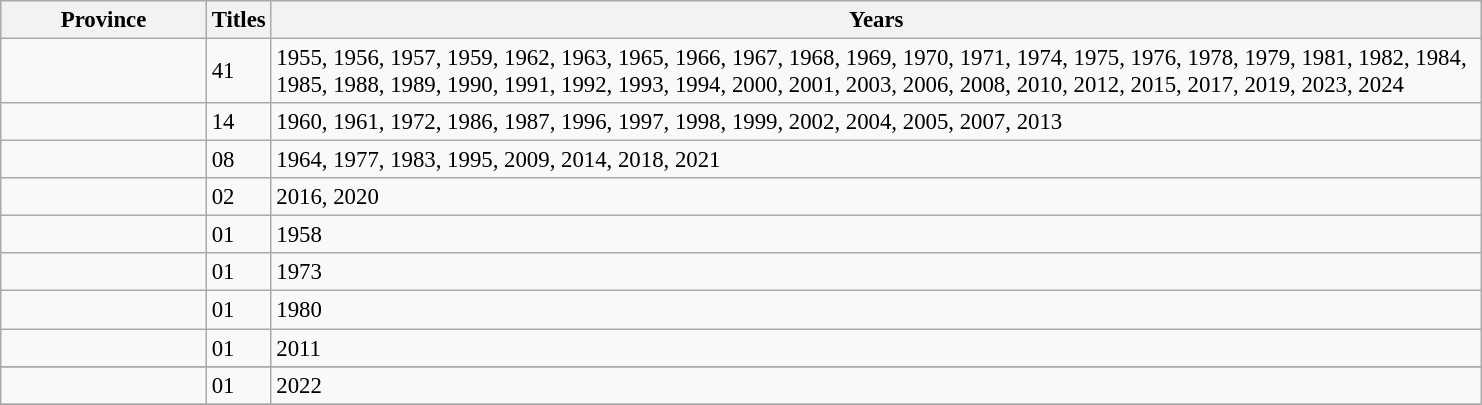<table class="wikitable sortable" style="font-size: 95%">
<tr>
<th width="130">Province</th>
<th width="10">Titles</th>
<th width="800">Years</th>
</tr>
<tr>
<td></td>
<td>41</td>
<td>1955, 1956, 1957, 1959, 1962, 1963, 1965, 1966, 1967, 1968, 1969, 1970, 1971, 1974, 1975, 1976, 1978, 1979, 1981, 1982, 1984, 1985, 1988, 1989, 1990, 1991, 1992, 1993, 1994, 2000, 2001, 2003, 2006, 2008, 2010, 2012, 2015, 2017, 2019, 2023, 2024</td>
</tr>
<tr>
<td></td>
<td>14</td>
<td>1960, 1961, 1972, 1986, 1987, 1996, 1997, 1998, 1999, 2002, 2004, 2005, 2007, 2013</td>
</tr>
<tr>
<td></td>
<td>08</td>
<td>1964, 1977, 1983, 1995, 2009, 2014, 2018, 2021</td>
</tr>
<tr>
<td></td>
<td>02</td>
<td>2016, 2020</td>
</tr>
<tr>
<td></td>
<td>01</td>
<td>1958</td>
</tr>
<tr>
<td></td>
<td>01</td>
<td>1973</td>
</tr>
<tr>
<td></td>
<td>01</td>
<td>1980</td>
</tr>
<tr>
<td></td>
<td>01</td>
<td>2011</td>
</tr>
<tr>
</tr>
<tr>
<td></td>
<td>01</td>
<td>2022</td>
</tr>
<tr>
</tr>
</table>
